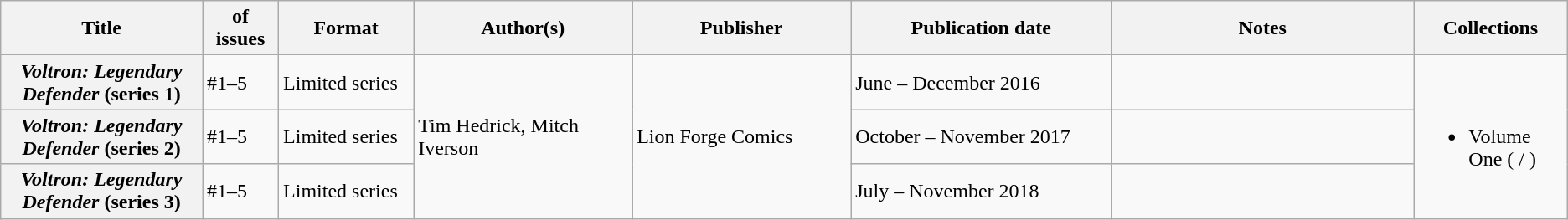<table class="wikitable">
<tr>
<th>Title</th>
<th style="width:40pt"> of issues</th>
<th style="width:75pt">Format</th>
<th style="width:125pt">Author(s)</th>
<th style="width:125pt">Publisher</th>
<th style="width:150pt">Publication date</th>
<th style="width:175pt">Notes</th>
<th>Collections</th>
</tr>
<tr>
<th><em>Voltron: Legendary Defender</em> (series 1)</th>
<td>#1–5</td>
<td>Limited series</td>
<td rowspan="3">Tim Hedrick, Mitch Iverson</td>
<td rowspan="3">Lion Forge Comics</td>
<td>June – December 2016</td>
<td></td>
<td rowspan="3"><br><ul><li>Volume One ( / )</li></ul></td>
</tr>
<tr>
<th><em>Voltron: Legendary Defender</em> (series 2)</th>
<td>#1–5</td>
<td>Limited series</td>
<td>October – November 2017</td>
<td></td>
</tr>
<tr>
<th><em>Voltron: Legendary Defender</em> (series 3)</th>
<td>#1–5</td>
<td>Limited series</td>
<td>July – November 2018</td>
</tr>
</table>
